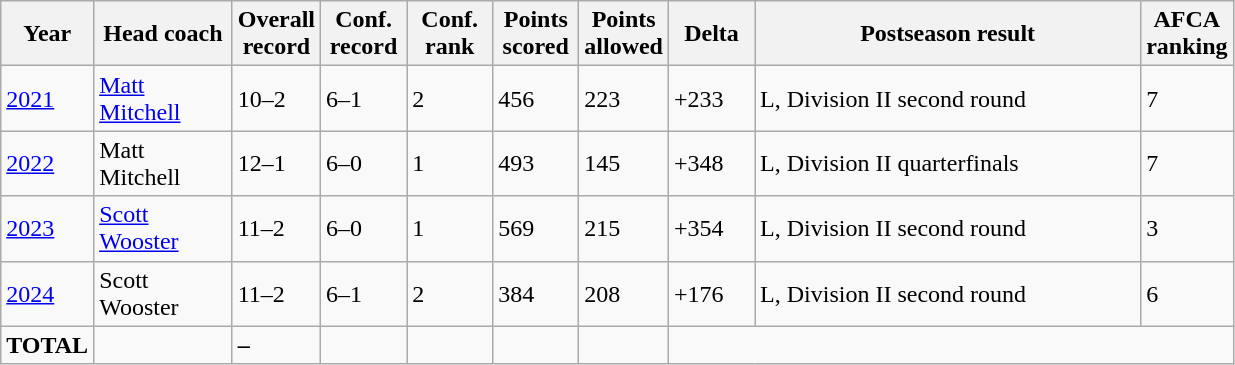<table class="sortable wikitable">
<tr>
<th width="50">Year</th>
<th width="85">Head coach</th>
<th width="50">Overall record</th>
<th width="50">Conf. record</th>
<th width="50">Conf. rank</th>
<th width="50">Points scored</th>
<th width="50">Points allowed</th>
<th width="50">Delta</th>
<th width="250">Postseason result</th>
<th width="50">AFCA ranking</th>
</tr>
<tr align="left" bgcolor="">
<td><a href='#'>2021</a></td>
<td><a href='#'>Matt Mitchell</a></td>
<td>10–2</td>
<td>6–1</td>
<td>2</td>
<td>456</td>
<td>223</td>
<td>+233</td>
<td>L, Division II second round</td>
<td>7</td>
</tr>
<tr align="left" bgcolor="">
<td><a href='#'>2022</a></td>
<td>Matt Mitchell</td>
<td>12–1</td>
<td>6–0</td>
<td>1</td>
<td>493</td>
<td>145</td>
<td>+348</td>
<td>L, Division II quarterfinals</td>
<td>7</td>
</tr>
<tr align="left" bgcolor="">
<td><a href='#'>2023</a></td>
<td><a href='#'>Scott Wooster</a></td>
<td>11–2</td>
<td>6–0</td>
<td>1</td>
<td>569</td>
<td>215</td>
<td>+354</td>
<td>L, Division II second round</td>
<td>3</td>
</tr>
<tr align="left" bgcolor="">
<td><a href='#'>2024</a></td>
<td>Scott Wooster</td>
<td>11–2</td>
<td>6–1</td>
<td>2</td>
<td>384</td>
<td>208</td>
<td>+176</td>
<td>L, Division II second round</td>
<td>6</td>
</tr>
<tr align="left" bgcolor="">
<td><strong>TOTAL</strong></td>
<td></td>
<td><strong>–</strong></td>
<td></td>
<td></td>
<td></td>
<td></td>
</tr>
</table>
